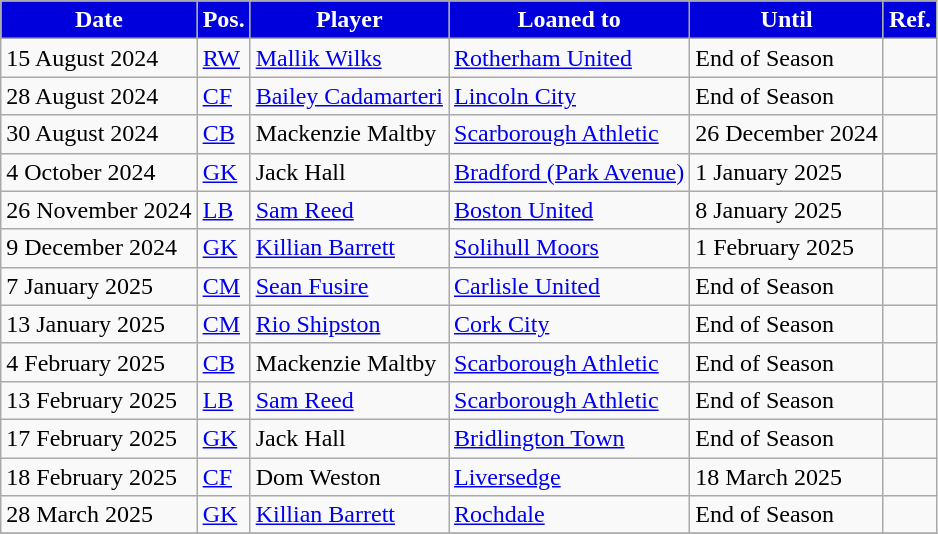<table class="wikitable plainrowheaders sortable">
<tr>
<th style="background:#0000DD;color:#FFFFFF;">Date</th>
<th style="background:#0000DD;color:#FFFFFF;">Pos.</th>
<th style="background:#0000DD;color:#FFFFFF;">Player</th>
<th style="background:#0000DD;color:#FFFFFF;">Loaned to</th>
<th style="background:#0000DD;color:#FFFFFF;">Until</th>
<th style="background:#0000DD;color:#FFFFFF;">Ref.</th>
</tr>
<tr>
<td>15 August 2024</td>
<td><a href='#'>RW</a></td>
<td> <a href='#'>Mallik Wilks</a></td>
<td> <a href='#'>Rotherham United</a></td>
<td>End of Season</td>
<td></td>
</tr>
<tr>
<td>28 August 2024</td>
<td><a href='#'>CF</a></td>
<td> <a href='#'>Bailey Cadamarteri</a></td>
<td> <a href='#'>Lincoln City</a></td>
<td>End of Season</td>
<td></td>
</tr>
<tr>
<td>30 August 2024</td>
<td><a href='#'>CB</a></td>
<td> Mackenzie Maltby</td>
<td> <a href='#'>Scarborough Athletic</a></td>
<td>26 December 2024</td>
<td></td>
</tr>
<tr>
<td>4 October 2024</td>
<td><a href='#'>GK</a></td>
<td> Jack Hall</td>
<td> <a href='#'>Bradford (Park Avenue)</a></td>
<td>1 January 2025</td>
<td></td>
</tr>
<tr>
<td>26 November 2024</td>
<td><a href='#'>LB</a></td>
<td> <a href='#'>Sam Reed</a></td>
<td> <a href='#'>Boston United</a></td>
<td>8 January 2025</td>
<td></td>
</tr>
<tr>
<td>9 December 2024</td>
<td><a href='#'>GK</a></td>
<td> <a href='#'>Killian Barrett</a></td>
<td> <a href='#'>Solihull Moors</a></td>
<td>1 February 2025</td>
<td></td>
</tr>
<tr>
<td>7 January 2025</td>
<td><a href='#'>CM</a></td>
<td> <a href='#'>Sean Fusire</a></td>
<td> <a href='#'>Carlisle United</a></td>
<td>End of Season</td>
<td></td>
</tr>
<tr>
<td>13 January 2025</td>
<td><a href='#'>CM</a></td>
<td> <a href='#'>Rio Shipston</a></td>
<td> <a href='#'>Cork City</a></td>
<td>End of Season</td>
<td></td>
</tr>
<tr>
<td>4 February 2025</td>
<td><a href='#'>CB</a></td>
<td> Mackenzie Maltby</td>
<td> <a href='#'>Scarborough Athletic</a></td>
<td>End of Season</td>
<td></td>
</tr>
<tr>
<td>13 February 2025</td>
<td><a href='#'>LB</a></td>
<td> <a href='#'>Sam Reed</a></td>
<td> <a href='#'>Scarborough Athletic</a></td>
<td>End of Season</td>
<td></td>
</tr>
<tr>
<td>17 February 2025</td>
<td><a href='#'>GK</a></td>
<td> Jack Hall</td>
<td> <a href='#'>Bridlington Town</a></td>
<td>End of Season</td>
<td></td>
</tr>
<tr>
<td>18 February 2025</td>
<td><a href='#'>CF</a></td>
<td> Dom Weston</td>
<td> <a href='#'>Liversedge</a></td>
<td>18 March 2025</td>
<td></td>
</tr>
<tr>
<td>28 March 2025</td>
<td><a href='#'>GK</a></td>
<td> <a href='#'>Killian Barrett</a></td>
<td> <a href='#'>Rochdale</a></td>
<td>End of Season</td>
<td></td>
</tr>
<tr>
</tr>
</table>
